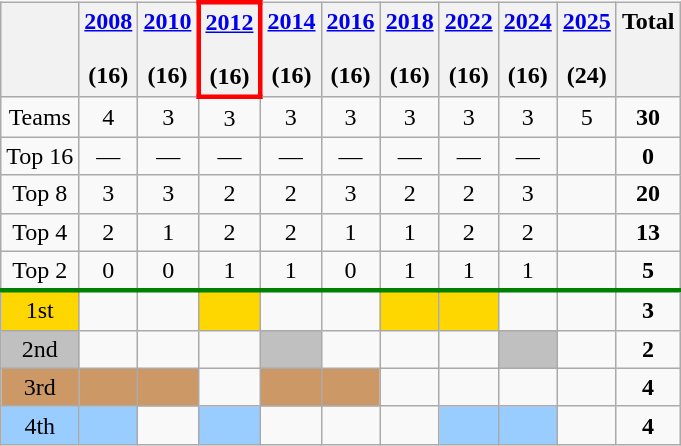<table class="wikitable" style="text-align: center">
<tr valign=top>
<th></th>
<th><a href='#'>2008</a><br> <br> (16)</th>
<th><a href='#'>2010</a><br> <br> (16)</th>
<th style="border:3px solid red"><a href='#'>2012</a><br> <br> (16)</th>
<th><a href='#'>2014</a><br> <br> (16)</th>
<th><a href='#'>2016</a><br> <br> (16)</th>
<th><a href='#'>2018</a><br> <br> (16)</th>
<th><a href='#'>2022</a><br> <br> (16)</th>
<th><a href='#'>2024</a><br> <br> (16)</th>
<th><a href='#'>2025</a><br> <br> (24)</th>
<th>Total</th>
</tr>
<tr>
<td>Teams</td>
<td>4</td>
<td>3</td>
<td>3</td>
<td>3</td>
<td>3</td>
<td>3</td>
<td>3</td>
<td>3</td>
<td>5</td>
<td><strong>30</strong></td>
</tr>
<tr>
<td>Top 16</td>
<td>—</td>
<td>—</td>
<td>—</td>
<td>—</td>
<td>—</td>
<td>—</td>
<td>—</td>
<td>—</td>
<td></td>
<td><strong>0</strong></td>
</tr>
<tr>
<td>Top 8</td>
<td>3</td>
<td>3</td>
<td>2</td>
<td>2</td>
<td>3</td>
<td>2</td>
<td>2</td>
<td>3</td>
<td></td>
<td><strong>20</strong></td>
</tr>
<tr>
<td>Top 4</td>
<td>2</td>
<td>1</td>
<td>2</td>
<td>2</td>
<td>1</td>
<td>1</td>
<td>2</td>
<td>2</td>
<td></td>
<td><strong>13</strong></td>
</tr>
<tr>
<td>Top 2</td>
<td>0</td>
<td>0</td>
<td>1</td>
<td>1</td>
<td>0</td>
<td>1</td>
<td>1</td>
<td>1</td>
<td></td>
<td><strong>5</strong></td>
</tr>
<tr style="border-top:3px solid green;">
<td bgcolor=gold>1st</td>
<td></td>
<td></td>
<td bgcolor=gold></td>
<td></td>
<td></td>
<td bgcolor=gold></td>
<td bgcolor=gold></td>
<td></td>
<td></td>
<td><strong>3</strong></td>
</tr>
<tr>
<td bgcolor=silver>2nd</td>
<td></td>
<td></td>
<td></td>
<td bgcolor=silver></td>
<td></td>
<td></td>
<td></td>
<td bgcolor=silver></td>
<td></td>
<td><strong>2</strong></td>
</tr>
<tr>
<td bgcolor=#cc9966>3rd</td>
<td bgcolor=#cc9966></td>
<td bgcolor=#cc9966></td>
<td></td>
<td bgcolor=#cc9966></td>
<td bgcolor=#cc9966></td>
<td></td>
<td></td>
<td></td>
<td></td>
<td><strong>4</strong></td>
</tr>
<tr>
<td bgcolor=#9acdff>4th</td>
<td bgcolor=#9acdff></td>
<td></td>
<td bgcolor=#9acdff></td>
<td></td>
<td></td>
<td></td>
<td bgcolor=#9acdff></td>
<td bgcolor=#9acdff></td>
<td></td>
<td><strong>4</strong></td>
</tr>
</table>
